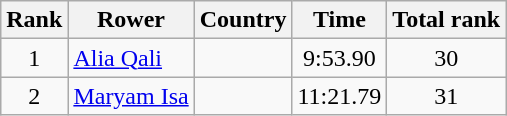<table class="wikitable" style="text-align:center">
<tr>
<th>Rank</th>
<th>Rower</th>
<th>Country</th>
<th>Time</th>
<th>Total rank</th>
</tr>
<tr>
<td>1</td>
<td align="left"><a href='#'>Alia Qali</a></td>
<td align="left"></td>
<td>9:53.90</td>
<td>30</td>
</tr>
<tr>
<td>2</td>
<td align="left"><a href='#'>Maryam Isa</a></td>
<td align="left"></td>
<td>11:21.79</td>
<td>31</td>
</tr>
</table>
